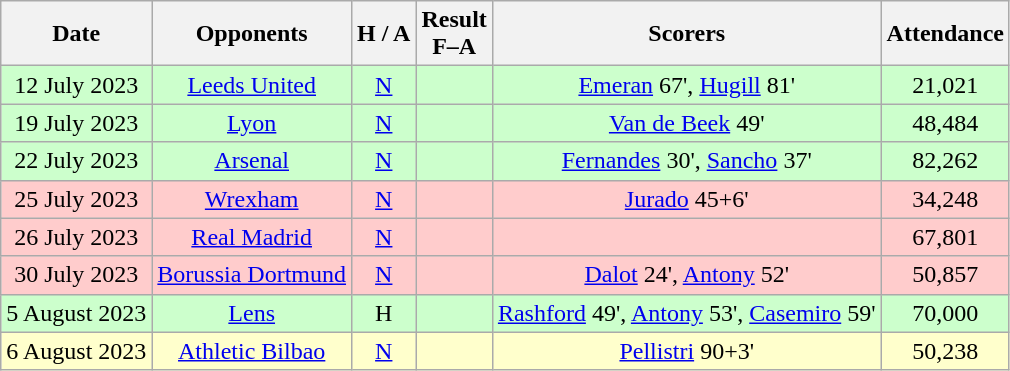<table class="wikitable" style="text-align:center">
<tr>
<th>Date</th>
<th>Opponents</th>
<th>H / A</th>
<th>Result<br>F–A</th>
<th>Scorers</th>
<th>Attendance</th>
</tr>
<tr bgcolor="#ccffcc">
<td>12 July 2023</td>
<td><a href='#'>Leeds United</a></td>
<td><a href='#'>N</a></td>
<td></td>
<td><a href='#'>Emeran</a> 67', <a href='#'>Hugill</a> 81'</td>
<td>21,021</td>
</tr>
<tr bgcolor="#ccffcc">
<td>19 July 2023</td>
<td><a href='#'>Lyon</a></td>
<td><a href='#'>N</a></td>
<td></td>
<td><a href='#'>Van de Beek</a> 49'</td>
<td>48,484</td>
</tr>
<tr bgcolor="#ccffcc">
<td>22 July 2023</td>
<td><a href='#'>Arsenal</a></td>
<td><a href='#'>N</a></td>
<td></td>
<td><a href='#'>Fernandes</a> 30', <a href='#'>Sancho</a> 37'</td>
<td>82,262</td>
</tr>
<tr bgcolor="#ffcccc">
<td>25 July 2023</td>
<td><a href='#'>Wrexham</a></td>
<td><a href='#'>N</a></td>
<td></td>
<td><a href='#'>Jurado</a> 45+6'</td>
<td>34,248</td>
</tr>
<tr bgcolor="#ffcccc">
<td>26 July 2023</td>
<td><a href='#'>Real Madrid</a></td>
<td><a href='#'>N</a></td>
<td></td>
<td></td>
<td>67,801</td>
</tr>
<tr bgcolor="#ffcccc">
<td>30 July 2023</td>
<td><a href='#'>Borussia Dortmund</a></td>
<td><a href='#'>N</a></td>
<td></td>
<td><a href='#'>Dalot</a> 24', <a href='#'>Antony</a> 52'</td>
<td>50,857</td>
</tr>
<tr bgcolor="#ccffcc">
<td>5 August 2023</td>
<td><a href='#'>Lens</a></td>
<td>H</td>
<td></td>
<td><a href='#'>Rashford</a> 49', <a href='#'>Antony</a> 53', <a href='#'>Casemiro</a> 59'</td>
<td>70,000</td>
</tr>
<tr bgcolor="#ffffcc">
<td>6 August 2023</td>
<td><a href='#'>Athletic Bilbao</a></td>
<td><a href='#'>N</a></td>
<td></td>
<td><a href='#'>Pellistri</a> 90+3'</td>
<td>50,238</td>
</tr>
</table>
